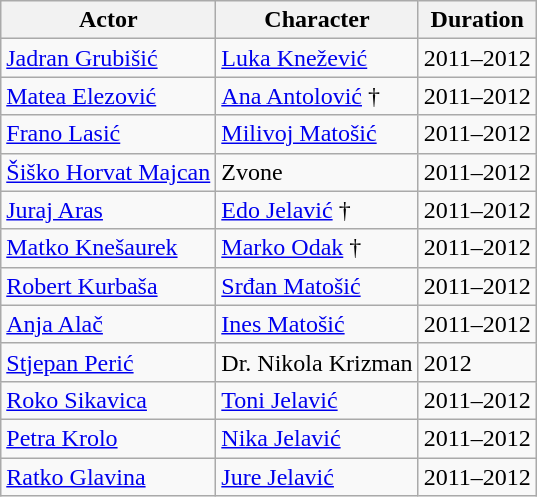<table class="wikitable">
<tr>
<th>Actor</th>
<th>Character</th>
<th>Duration</th>
</tr>
<tr>
<td><a href='#'>Jadran Grubišić</a></td>
<td><a href='#'>Luka Knežević</a></td>
<td>2011–2012</td>
</tr>
<tr>
<td><a href='#'>Matea Elezović</a></td>
<td><a href='#'>Ana Antolović</a> †</td>
<td>2011–2012</td>
</tr>
<tr>
<td><a href='#'>Frano Lasić</a></td>
<td><a href='#'>Milivoj Matošić</a></td>
<td>2011–2012</td>
</tr>
<tr>
<td><a href='#'>Šiško Horvat Majcan</a></td>
<td>Zvone</td>
<td>2011–2012</td>
</tr>
<tr>
<td><a href='#'>Juraj Aras</a></td>
<td><a href='#'>Edo Jelavić</a> †</td>
<td>2011–2012</td>
</tr>
<tr>
<td><a href='#'>Matko Knešaurek</a></td>
<td><a href='#'>Marko Odak</a> †</td>
<td>2011–2012</td>
</tr>
<tr>
<td><a href='#'>Robert Kurbaša</a></td>
<td><a href='#'>Srđan Matošić</a></td>
<td>2011–2012</td>
</tr>
<tr>
<td><a href='#'>Anja Alač</a></td>
<td><a href='#'>Ines Matošić</a></td>
<td>2011–2012</td>
</tr>
<tr>
<td><a href='#'>Stjepan Perić</a></td>
<td>Dr. Nikola Krizman</td>
<td>2012</td>
</tr>
<tr>
<td><a href='#'>Roko Sikavica</a></td>
<td><a href='#'>Toni Jelavić</a></td>
<td>2011–2012</td>
</tr>
<tr>
<td><a href='#'>Petra Krolo</a></td>
<td><a href='#'>Nika Jelavić</a></td>
<td>2011–2012</td>
</tr>
<tr>
<td><a href='#'>Ratko Glavina</a></td>
<td><a href='#'>Jure Jelavić</a></td>
<td>2011–2012</td>
</tr>
</table>
